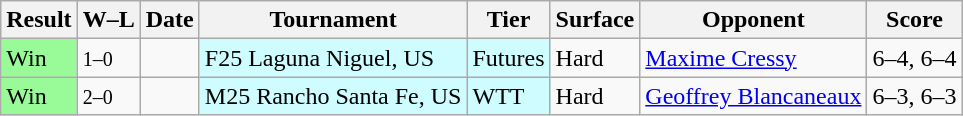<table class="sortable wikitable">
<tr>
<th>Result</th>
<th class="unsortable">W–L</th>
<th>Date</th>
<th>Tournament</th>
<th>Tier</th>
<th>Surface</th>
<th>Opponent</th>
<th class="unsortable">Score</th>
</tr>
<tr>
<td bgcolor=98fb98>Win</td>
<td><small>1–0</small></td>
<td></td>
<td style="background:#cffcff;">F25 Laguna Niguel, US</td>
<td style="background:#cffcff;">Futures</td>
<td>Hard</td>
<td> <a href='#'>Maxime Cressy</a></td>
<td>6–4, 6–4</td>
</tr>
<tr>
<td bgcolor=98fb98>Win</td>
<td><small>2–0</small></td>
<td></td>
<td style="background:#cffcff;">M25 Rancho Santa Fe, US</td>
<td style="background:#cffcff;">WTT</td>
<td>Hard</td>
<td> <a href='#'>Geoffrey Blancaneaux</a></td>
<td>6–3, 6–3</td>
</tr>
</table>
